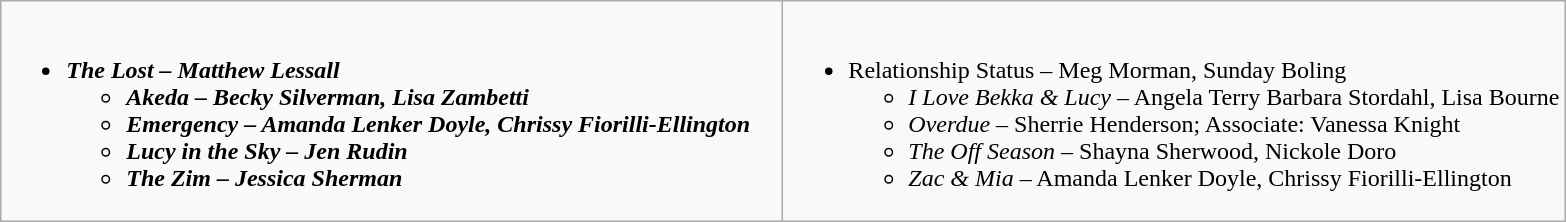<table class=wikitable>
<tr>
<td valign="top" width="50%"><br><ul><li><strong><em>The Lost<em> – Matthew Lessall<strong><ul><li></em>Akeda<em> – Becky Silverman, Lisa Zambetti</li><li></em>Emergency<em> – Amanda Lenker Doyle, Chrissy Fiorilli-Ellington</li><li></em>Lucy in the Sky<em> – Jen Rudin</li><li></em>The Zim<em> – Jessica Sherman</li></ul></li></ul></td>
<td valign="top" width="50%"><br><ul><li></em></strong>Relationship Status</em> – Meg Morman, Sunday Boling</strong><ul><li><em>I Love Bekka & Lucy</em> – Angela Terry Barbara Stordahl, Lisa Bourne</li><li><em>Overdue</em> – Sherrie Henderson; Associate: Vanessa Knight</li><li><em>The Off Season</em> – Shayna Sherwood, Nickole Doro</li><li><em>Zac & Mia</em> – Amanda Lenker Doyle, Chrissy Fiorilli-Ellington</li></ul></li></ul></td>
</tr>
</table>
